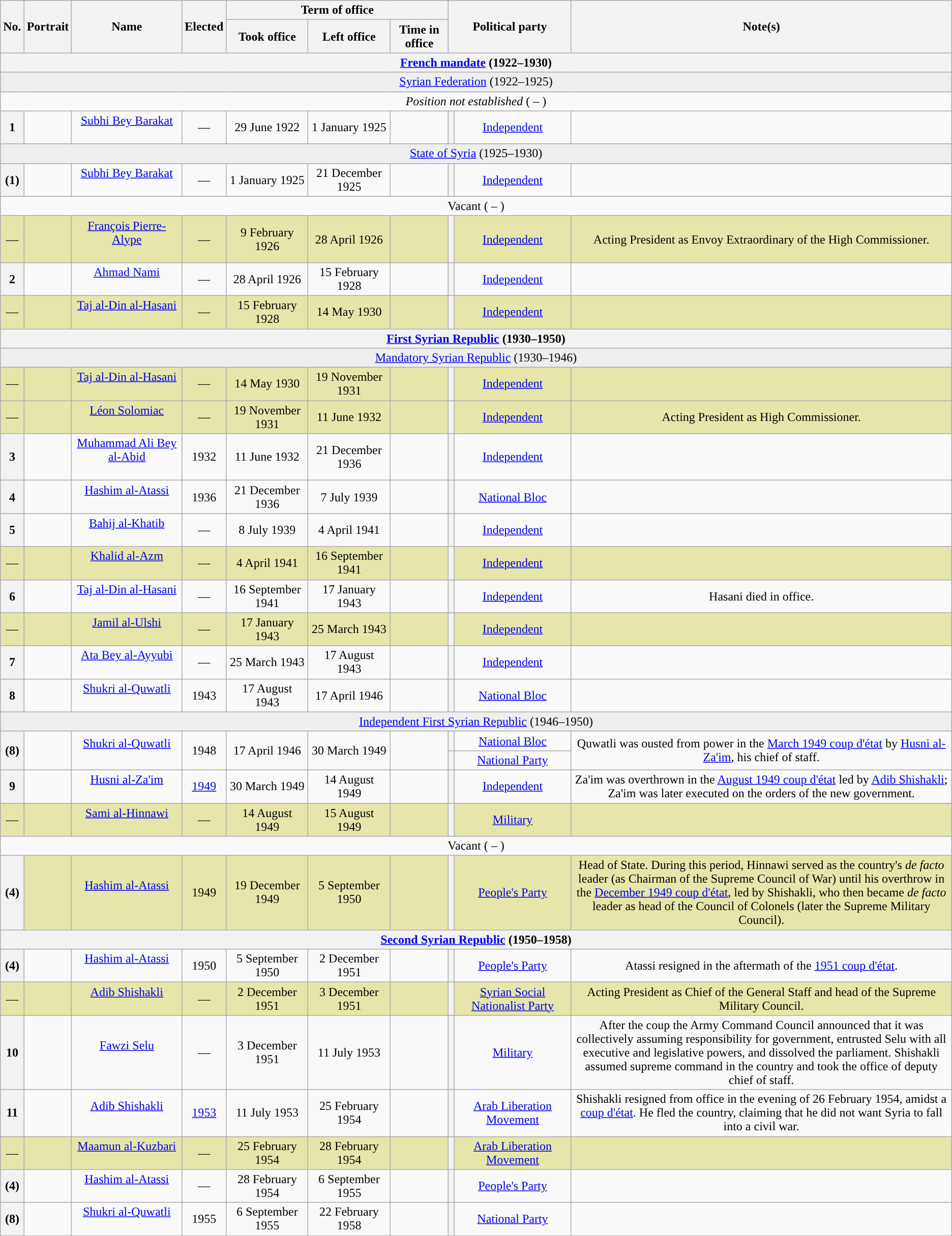<table class="wikitable" style="text-align:center">
<tr>
<th rowspan="2">No.</th>
<th rowspan="2">Portrait</th>
<th rowspan="2">Name<br></th>
<th rowspan="2">Elected</th>
<th colspan="3">Term of office</th>
<th colspan="2" rowspan="2">Political party</th>
<th rowspan="2" width="40%">Note(s)</th>
</tr>
<tr>
<th>Took office</th>
<th>Left office</th>
<th>Time in office</th>
</tr>
<tr>
<th colspan="10"><a href='#'>French mandate</a> (1922–1930)</th>
</tr>
<tr>
<td bgcolor=#EEEEEE colspan="10"><a href='#'>Syrian Federation</a> (1922–1925)</td>
</tr>
<tr>
<td colspan="10"><em>Position not established</em> ( – )</td>
</tr>
<tr>
<th>1</th>
<td></td>
<td><a href='#'>Subhi Bey Barakat</a><br><br></td>
<td>—</td>
<td>29 June 1922</td>
<td>1 January 1925</td>
<td></td>
<th style="background:"></th>
<td><a href='#'>Independent</a></td>
<td></td>
</tr>
<tr>
<td bgcolor=#EEEEEE colspan="10"><a href='#'>State of Syria</a> (1925–1930)</td>
</tr>
<tr>
<th>(1)</th>
<td></td>
<td><a href='#'>Subhi Bey Barakat</a><br><br></td>
<td>—</td>
<td>1 January 1925</td>
<td>21 December 1925</td>
<td></td>
<th style="background:"></th>
<td><a href='#'>Independent</a></td>
<td></td>
</tr>
<tr>
<td colspan="10">Vacant ( – )</td>
</tr>
<tr style="background-color:#E6E6AA">
<td>—</td>
<td></td>
<td><a href='#'>François Pierre-Alype</a><br><br></td>
<td>—</td>
<td>9 February 1926</td>
<td>28 April 1926</td>
<td></td>
<th style="background:"></th>
<td><a href='#'>Independent</a></td>
<td>Acting President as Envoy Extraordinary of the High Commissioner.</td>
</tr>
<tr>
<th>2</th>
<td></td>
<td><a href='#'>Ahmad Nami</a><br><br></td>
<td>—</td>
<td>28 April 1926</td>
<td>15 February 1928</td>
<td></td>
<th style="background:"></th>
<td><a href='#'>Independent</a></td>
<td></td>
</tr>
<tr style="background-color:#E6E6AA">
<td>—</td>
<td></td>
<td><a href='#'>Taj al-Din al-Hasani</a><br><br></td>
<td>—</td>
<td>15 February 1928</td>
<td>14 May 1930</td>
<td></td>
<th style="background:"></th>
<td><a href='#'>Independent</a></td>
<td></td>
</tr>
<tr>
<th colspan="10"><a href='#'>First Syrian Republic</a> (1930–1950)</th>
</tr>
<tr>
<td bgcolor=#EEEEEE colspan="10"><a href='#'>Mandatory Syrian Republic</a> (1930–1946)</td>
</tr>
<tr style="background-color:#E6E6AA">
<td>—</td>
<td></td>
<td><a href='#'>Taj al-Din al-Hasani</a><br><br></td>
<td>—</td>
<td>14 May 1930</td>
<td>19 November 1931</td>
<td></td>
<th style="background:"></th>
<td><a href='#'>Independent</a></td>
<td></td>
</tr>
<tr style="background-color:#E6E6AA">
<td>—</td>
<td></td>
<td><a href='#'>Léon Solomiac</a><br><br></td>
<td>—</td>
<td>19 November 1931</td>
<td>11 June 1932</td>
<td></td>
<th style="background:"></th>
<td><a href='#'>Independent</a></td>
<td>Acting President as High Commissioner.</td>
</tr>
<tr>
<th>3</th>
<td></td>
<td><a href='#'>Muhammad Ali Bey al-Abid</a><br><br></td>
<td>1932</td>
<td>11 June 1932</td>
<td>21 December 1936</td>
<td></td>
<th style="background:"></th>
<td><a href='#'>Independent</a></td>
<td></td>
</tr>
<tr>
<th>4</th>
<td></td>
<td><a href='#'>Hashim al-Atassi</a><br><br></td>
<td>1936</td>
<td>21 December 1936</td>
<td>7 July 1939</td>
<td></td>
<th style="background:"></th>
<td><a href='#'>National Bloc</a></td>
<td></td>
</tr>
<tr>
<th>5</th>
<td></td>
<td><a href='#'>Bahij al-Khatib</a><br><br></td>
<td>—</td>
<td>8 July 1939</td>
<td>4 April 1941</td>
<td></td>
<th style="background:"></th>
<td><a href='#'>Independent</a></td>
<td></td>
</tr>
<tr style="background-color:#E6E6AA">
<td>—</td>
<td></td>
<td><a href='#'>Khalid al-Azm</a><br><br></td>
<td>—</td>
<td>4 April 1941</td>
<td>16 September 1941</td>
<td></td>
<th style="background:"></th>
<td><a href='#'>Independent</a></td>
<td></td>
</tr>
<tr>
<th>6</th>
<td></td>
<td><a href='#'>Taj al-Din al-Hasani</a><br><br></td>
<td>—</td>
<td>16 September 1941</td>
<td>17 January 1943</td>
<td></td>
<th style="background:"></th>
<td><a href='#'>Independent</a></td>
<td>Hasani died in office.</td>
</tr>
<tr style="background-color:#E6E6AA">
<td>—</td>
<td></td>
<td><a href='#'>Jamil al-Ulshi</a><br><br></td>
<td>—</td>
<td>17 January 1943</td>
<td>25 March 1943</td>
<td></td>
<th style="background:"></th>
<td><a href='#'>Independent</a></td>
<td></td>
</tr>
<tr>
<th>7</th>
<td></td>
<td><a href='#'>Ata Bey al-Ayyubi</a><br><br></td>
<td>—</td>
<td>25 March 1943</td>
<td>17 August 1943</td>
<td></td>
<th style="background:"></th>
<td><a href='#'>Independent</a></td>
<td></td>
</tr>
<tr>
<th>8</th>
<td></td>
<td><a href='#'>Shukri al-Quwatli</a><br><br></td>
<td>1943</td>
<td>17 August 1943</td>
<td>17 April 1946</td>
<td></td>
<th style="background:"></th>
<td><a href='#'>National Bloc</a></td>
<td></td>
</tr>
<tr>
<td bgcolor=#EEEEEE colspan="10"><a href='#'>Independent First Syrian Republic</a> (1946–1950)</td>
</tr>
<tr>
<th rowspan="2">(8)</th>
<td rowspan="2"></td>
<td rowspan="2"><a href='#'>Shukri al-Quwatli</a><br><br></td>
<td rowspan="2">1948</td>
<td rowspan="2">17 April 1946</td>
<td rowspan="2">30 March 1949</td>
<td rowspan="2"></td>
<th style="background:"></th>
<td><a href='#'>National Bloc</a></td>
<td rowspan="2">Quwatli was ousted from power in the <a href='#'>March 1949 coup d'état</a> by <a href='#'>Husni al-Za'im</a>, his chief of staff.</td>
</tr>
<tr>
<th style="background:"></th>
<td><a href='#'>National Party</a></td>
</tr>
<tr>
<th>9</th>
<td></td>
<td><a href='#'>Husni al-Za'im</a><br><br></td>
<td><a href='#'>1949 </a></td>
<td>30 March 1949</td>
<td>14 August 1949</td>
<td></td>
<th style="background:"></th>
<td><a href='#'>Independent</a><br></td>
<td>Za'im was overthrown in the <a href='#'>August 1949 coup d'état</a> led by <a href='#'>Adib Shishakli</a>; Za'im was later executed on the orders of the new government.</td>
</tr>
<tr style="background-color:#E6E6AA">
<td>—</td>
<td></td>
<td><a href='#'>Sami al-Hinnawi</a><br><br></td>
<td>—</td>
<td>14 August 1949</td>
<td>15 August 1949</td>
<td></td>
<th style="background:"></th>
<td><a href='#'>Military</a><br></td>
<td></td>
</tr>
<tr>
<td colspan="10">Vacant ( – )</td>
</tr>
<tr style="background-color:#E6E6AA">
<th>(4)</th>
<td></td>
<td><a href='#'>Hashim al-Atassi</a><br><br></td>
<td>1949 </td>
<td>19 December 1949</td>
<td>5 September 1950</td>
<td></td>
<th style="background:"></th>
<td><a href='#'>People's Party</a></td>
<td>Head of State. During this period, Hinnawi served as the country's <em>de facto</em> leader (as Chairman of the Supreme Council of War) until his overthrow in the <a href='#'>December 1949 coup d'état</a>, led by Shishakli, who then became <em>de facto</em> leader as head of the Council of Colonels (later the Supreme Military Council).</td>
</tr>
<tr>
<th colspan="10"><a href='#'>Second Syrian Republic</a> (1950–1958)</th>
</tr>
<tr>
<th>(4)</th>
<td></td>
<td><a href='#'>Hashim al-Atassi</a><br><br></td>
<td>1950</td>
<td>5 September 1950</td>
<td>2 December 1951</td>
<td></td>
<th style="background:"></th>
<td><a href='#'>People's Party</a></td>
<td>Atassi resigned in the aftermath of the <a href='#'>1951 coup d'état</a>.</td>
</tr>
<tr style="background-color:#E6E6AA">
<td>—</td>
<td></td>
<td><a href='#'>Adib Shishakli</a><br><br></td>
<td>—</td>
<td>2 December 1951</td>
<td>3 December 1951</td>
<td></td>
<th style="background:"></th>
<td><a href='#'>Syrian Social Nationalist Party</a></td>
<td>Acting President as Chief of the General Staff and head of the Supreme Military Council.</td>
</tr>
<tr>
<th>10</th>
<td></td>
<td><a href='#'>Fawzi Selu</a><br><br></td>
<td>—</td>
<td>3 December 1951</td>
<td>11 July 1953</td>
<td></td>
<th style="background:"></th>
<td><a href='#'>Military</a><br></td>
<td>After the coup the Army Command Council announced that it was collectively assuming responsibility for government, entrusted Selu with all executive and legislative powers, and dissolved the parliament. Shishakli assumed supreme command in the country and took the office of deputy chief of staff.</td>
</tr>
<tr>
<th>11</th>
<td></td>
<td><a href='#'>Adib Shishakli</a><br><br></td>
<td><a href='#'>1953</a></td>
<td>11 July 1953</td>
<td>25 February 1954</td>
<td></td>
<th style="background:"></th>
<td><a href='#'>Arab Liberation Movement</a></td>
<td>Shishakli resigned from office in the evening of 26 February 1954, amidst a <a href='#'>coup d'état</a>. He fled the country, claiming that he did not want Syria to fall into a civil war.</td>
</tr>
<tr style="background-color:#E6E6AA">
<td>—</td>
<td></td>
<td><a href='#'>Maamun al-Kuzbari</a><br><br></td>
<td>—</td>
<td>25 February 1954</td>
<td>28 February 1954</td>
<td></td>
<th style="background:"></th>
<td><a href='#'>Arab Liberation Movement</a></td>
<td></td>
</tr>
<tr>
<th>(4)</th>
<td></td>
<td><a href='#'>Hashim al-Atassi</a><br><br></td>
<td>—</td>
<td>28 February 1954</td>
<td>6 September 1955</td>
<td></td>
<th style="background:"></th>
<td><a href='#'>People's Party</a></td>
<td></td>
</tr>
<tr>
<th>(8)</th>
<td></td>
<td><a href='#'>Shukri al-Quwatli</a><br><br></td>
<td>1955</td>
<td>6 September 1955</td>
<td>22 February 1958</td>
<td></td>
<th style="background:"></th>
<td><a href='#'>National Party</a></td>
<td></td>
</tr>
</table>
